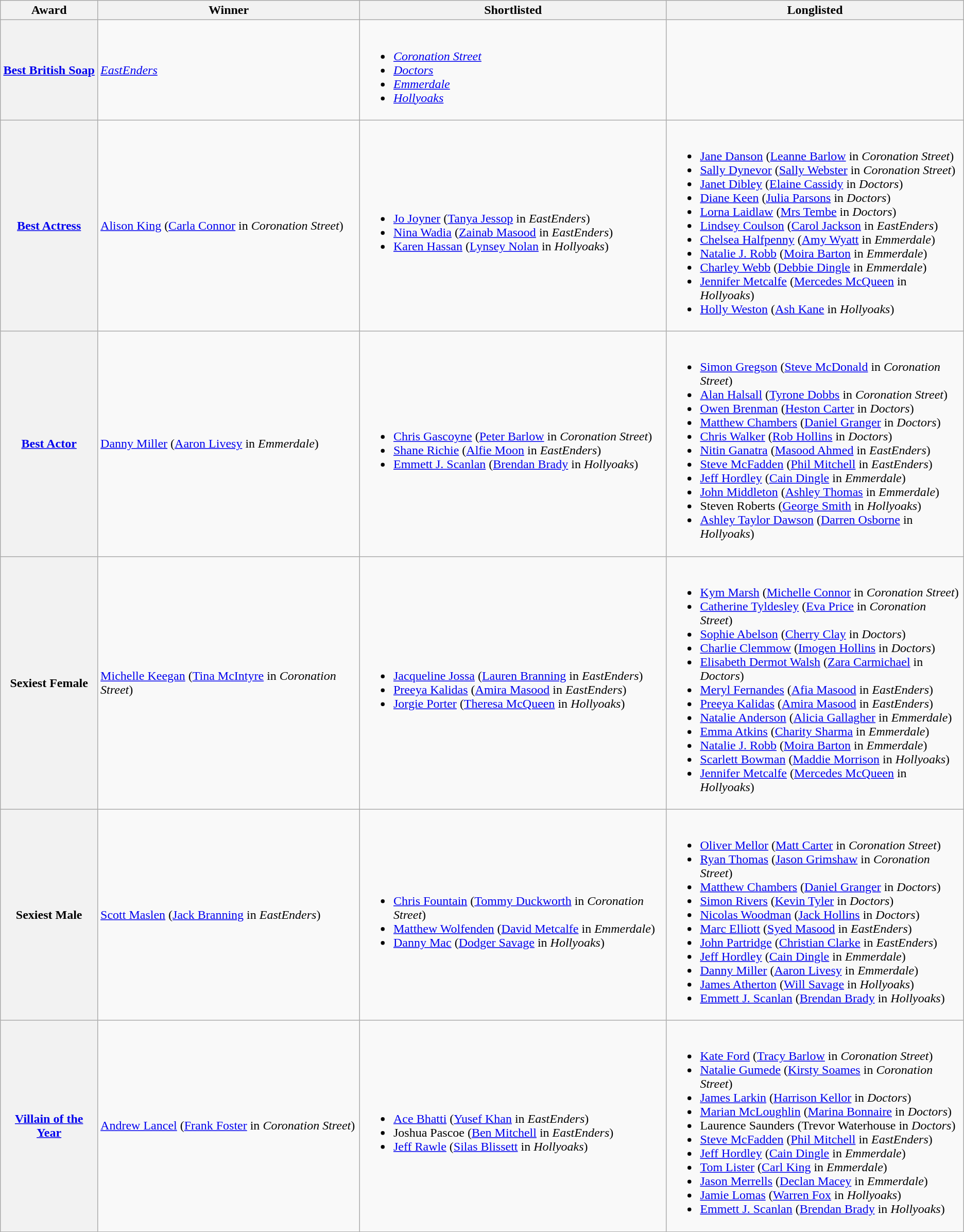<table class="wikitable">
<tr>
<th>Award</th>
<th>Winner</th>
<th>Shortlisted</th>
<th>Longlisted</th>
</tr>
<tr>
<th scope="row"><a href='#'>Best British Soap</a></th>
<td><em><a href='#'>EastEnders</a></em></td>
<td><br><ul><li><em><a href='#'>Coronation Street</a></em></li><li><em><a href='#'>Doctors</a></em></li><li><em><a href='#'>Emmerdale</a></em></li><li><em><a href='#'>Hollyoaks</a></em></li></ul></td>
<td></td>
</tr>
<tr>
<th scope="row"><a href='#'>Best Actress</a></th>
<td><a href='#'>Alison King</a> (<a href='#'>Carla Connor</a> in <em>Coronation Street</em>)</td>
<td><br><ul><li><a href='#'>Jo Joyner</a> (<a href='#'>Tanya Jessop</a> in <em>EastEnders</em>)</li><li><a href='#'>Nina Wadia</a> (<a href='#'>Zainab Masood</a> in <em>EastEnders</em>)</li><li><a href='#'>Karen Hassan</a> (<a href='#'>Lynsey Nolan</a> in <em>Hollyoaks</em>)</li></ul></td>
<td><br><ul><li><a href='#'>Jane Danson</a> (<a href='#'>Leanne Barlow</a> in <em>Coronation Street</em>)</li><li><a href='#'>Sally Dynevor</a> (<a href='#'>Sally Webster</a> in <em>Coronation Street</em>)</li><li><a href='#'>Janet Dibley</a> (<a href='#'>Elaine Cassidy</a> in <em>Doctors</em>)</li><li><a href='#'>Diane Keen</a> (<a href='#'>Julia Parsons</a> in <em>Doctors</em>)</li><li><a href='#'>Lorna Laidlaw</a> (<a href='#'>Mrs Tembe</a> in <em>Doctors</em>)</li><li><a href='#'>Lindsey Coulson</a> (<a href='#'>Carol Jackson</a> in <em>EastEnders</em>)</li><li><a href='#'>Chelsea Halfpenny</a> (<a href='#'>Amy Wyatt</a> in <em>Emmerdale</em>)</li><li><a href='#'>Natalie J. Robb</a> (<a href='#'>Moira Barton</a> in <em>Emmerdale</em>)</li><li><a href='#'>Charley Webb</a> (<a href='#'>Debbie Dingle</a> in <em>Emmerdale</em>)</li><li><a href='#'>Jennifer Metcalfe</a> (<a href='#'>Mercedes McQueen</a> in <em>Hollyoaks</em>)</li><li><a href='#'>Holly Weston</a> (<a href='#'>Ash Kane</a> in <em>Hollyoaks</em>)</li></ul></td>
</tr>
<tr>
<th scope="row"><a href='#'>Best Actor</a></th>
<td><a href='#'>Danny Miller</a> (<a href='#'>Aaron Livesy</a> in <em>Emmerdale</em>)</td>
<td><br><ul><li><a href='#'>Chris Gascoyne</a> (<a href='#'>Peter Barlow</a> in <em>Coronation Street</em>)</li><li><a href='#'>Shane Richie</a> (<a href='#'>Alfie Moon</a> in <em>EastEnders</em>)</li><li><a href='#'>Emmett J. Scanlan</a> (<a href='#'>Brendan Brady</a> in <em>Hollyoaks</em>)</li></ul></td>
<td><br><ul><li><a href='#'>Simon Gregson</a> (<a href='#'>Steve McDonald</a> in <em>Coronation Street</em>)</li><li><a href='#'>Alan Halsall</a> (<a href='#'>Tyrone Dobbs</a> in <em>Coronation Street</em>)</li><li><a href='#'>Owen Brenman</a> (<a href='#'>Heston Carter</a> in <em>Doctors</em>)</li><li><a href='#'>Matthew Chambers</a> (<a href='#'>Daniel Granger</a> in <em>Doctors</em>)</li><li><a href='#'>Chris Walker</a> (<a href='#'>Rob Hollins</a> in <em>Doctors</em>)</li><li><a href='#'>Nitin Ganatra</a> (<a href='#'>Masood Ahmed</a> in <em>EastEnders</em>)</li><li><a href='#'>Steve McFadden</a> (<a href='#'>Phil Mitchell</a> in <em>EastEnders</em>)</li><li><a href='#'>Jeff Hordley</a> (<a href='#'>Cain Dingle</a> in <em>Emmerdale</em>)</li><li><a href='#'>John Middleton</a> (<a href='#'>Ashley Thomas</a> in <em>Emmerdale</em>)</li><li>Steven Roberts (<a href='#'>George Smith</a> in <em>Hollyoaks</em>)</li><li><a href='#'>Ashley Taylor Dawson</a> (<a href='#'>Darren Osborne</a> in <em>Hollyoaks</em>)</li></ul></td>
</tr>
<tr>
<th scope="row">Sexiest Female</th>
<td><a href='#'>Michelle Keegan</a> (<a href='#'>Tina McIntyre</a> in <em>Coronation Street</em>)</td>
<td><br><ul><li><a href='#'>Jacqueline Jossa</a> (<a href='#'>Lauren Branning</a> in <em>EastEnders</em>)</li><li><a href='#'>Preeya Kalidas</a> (<a href='#'>Amira Masood</a> in <em>EastEnders</em>)</li><li><a href='#'>Jorgie Porter</a> (<a href='#'>Theresa McQueen</a> in <em>Hollyoaks</em>)</li></ul></td>
<td><br><ul><li><a href='#'>Kym Marsh</a> (<a href='#'>Michelle Connor</a> in <em>Coronation Street</em>)</li><li><a href='#'>Catherine Tyldesley</a> (<a href='#'>Eva Price</a> in <em>Coronation Street</em>)</li><li><a href='#'>Sophie Abelson</a> (<a href='#'>Cherry Clay</a> in <em>Doctors</em>)</li><li><a href='#'>Charlie Clemmow</a> (<a href='#'>Imogen Hollins</a> in <em>Doctors</em>)</li><li><a href='#'>Elisabeth Dermot Walsh</a> (<a href='#'>Zara Carmichael</a> in <em>Doctors</em>)</li><li><a href='#'>Meryl Fernandes</a> (<a href='#'>Afia Masood</a> in <em>EastEnders</em>)</li><li><a href='#'>Preeya Kalidas</a> (<a href='#'>Amira Masood</a> in <em>EastEnders</em>)</li><li><a href='#'>Natalie Anderson</a> (<a href='#'>Alicia Gallagher</a> in <em>Emmerdale</em>)</li><li><a href='#'>Emma Atkins</a> (<a href='#'>Charity Sharma</a> in <em>Emmerdale</em>)</li><li><a href='#'>Natalie J. Robb</a> (<a href='#'>Moira Barton</a> in <em>Emmerdale</em>)</li><li><a href='#'>Scarlett Bowman</a> (<a href='#'>Maddie Morrison</a> in <em>Hollyoaks</em>)</li><li><a href='#'>Jennifer Metcalfe</a> (<a href='#'>Mercedes McQueen</a> in <em>Hollyoaks</em>)</li></ul></td>
</tr>
<tr>
<th scope="row">Sexiest Male</th>
<td><a href='#'>Scott Maslen</a> (<a href='#'>Jack Branning</a> in <em>EastEnders</em>)</td>
<td><br><ul><li><a href='#'>Chris Fountain</a> (<a href='#'>Tommy Duckworth</a> in <em>Coronation Street</em>)</li><li><a href='#'>Matthew Wolfenden</a> (<a href='#'>David Metcalfe</a> in <em>Emmerdale</em>)</li><li><a href='#'>Danny Mac</a> (<a href='#'>Dodger Savage</a> in <em>Hollyoaks</em>)</li></ul></td>
<td><br><ul><li><a href='#'>Oliver Mellor</a> (<a href='#'>Matt Carter</a> in <em>Coronation Street</em>)</li><li><a href='#'>Ryan Thomas</a> (<a href='#'>Jason Grimshaw</a> in <em>Coronation Street</em>)</li><li><a href='#'>Matthew Chambers</a> (<a href='#'>Daniel Granger</a> in <em>Doctors</em>)</li><li><a href='#'>Simon Rivers</a> (<a href='#'>Kevin Tyler</a> in <em>Doctors</em>)</li><li><a href='#'>Nicolas Woodman</a> (<a href='#'>Jack Hollins</a> in <em>Doctors</em>)</li><li><a href='#'>Marc Elliott</a> (<a href='#'>Syed Masood</a> in <em>EastEnders</em>)</li><li><a href='#'>John Partridge</a> (<a href='#'>Christian Clarke</a> in <em>EastEnders</em>)</li><li><a href='#'>Jeff Hordley</a> (<a href='#'>Cain Dingle</a> in <em>Emmerdale</em>)</li><li><a href='#'>Danny Miller</a> (<a href='#'>Aaron Livesy</a> in <em>Emmerdale</em>)</li><li><a href='#'>James Atherton</a> (<a href='#'>Will Savage</a> in <em>Hollyoaks</em>)</li><li><a href='#'>Emmett J. Scanlan</a> (<a href='#'>Brendan Brady</a> in <em>Hollyoaks</em>)</li></ul></td>
</tr>
<tr>
<th scope="row"><a href='#'>Villain of the Year</a></th>
<td><a href='#'>Andrew Lancel</a> (<a href='#'>Frank Foster</a> in <em>Coronation Street</em>)</td>
<td><br><ul><li><a href='#'>Ace Bhatti</a> (<a href='#'>Yusef Khan</a> in <em>EastEnders</em>)</li><li>Joshua Pascoe (<a href='#'>Ben Mitchell</a> in <em>EastEnders</em>)</li><li><a href='#'>Jeff Rawle</a> (<a href='#'>Silas Blissett</a> in <em>Hollyoaks</em>)</li></ul></td>
<td><br><ul><li><a href='#'>Kate Ford</a> (<a href='#'>Tracy Barlow</a> in <em>Coronation Street</em>)</li><li><a href='#'>Natalie Gumede</a> (<a href='#'>Kirsty Soames</a> in <em>Coronation Street</em>)</li><li><a href='#'>James Larkin</a> (<a href='#'>Harrison Kellor</a> in <em>Doctors</em>)</li><li><a href='#'>Marian McLoughlin</a> (<a href='#'>Marina Bonnaire</a> in <em>Doctors</em>)</li><li>Laurence Saunders (Trevor Waterhouse in <em>Doctors</em>)</li><li><a href='#'>Steve McFadden</a> (<a href='#'>Phil Mitchell</a> in <em>EastEnders</em>)</li><li><a href='#'>Jeff Hordley</a> (<a href='#'>Cain Dingle</a> in <em>Emmerdale</em>)</li><li><a href='#'>Tom Lister</a> (<a href='#'>Carl King</a> in <em>Emmerdale</em>)</li><li><a href='#'>Jason Merrells</a> (<a href='#'>Declan Macey</a> in <em>Emmerdale</em>)</li><li><a href='#'>Jamie Lomas</a> (<a href='#'>Warren Fox</a> in <em>Hollyoaks</em>)</li><li><a href='#'>Emmett J. Scanlan</a> (<a href='#'>Brendan Brady</a> in <em>Hollyoaks</em>)</li></ul></td>
</tr>
</table>
